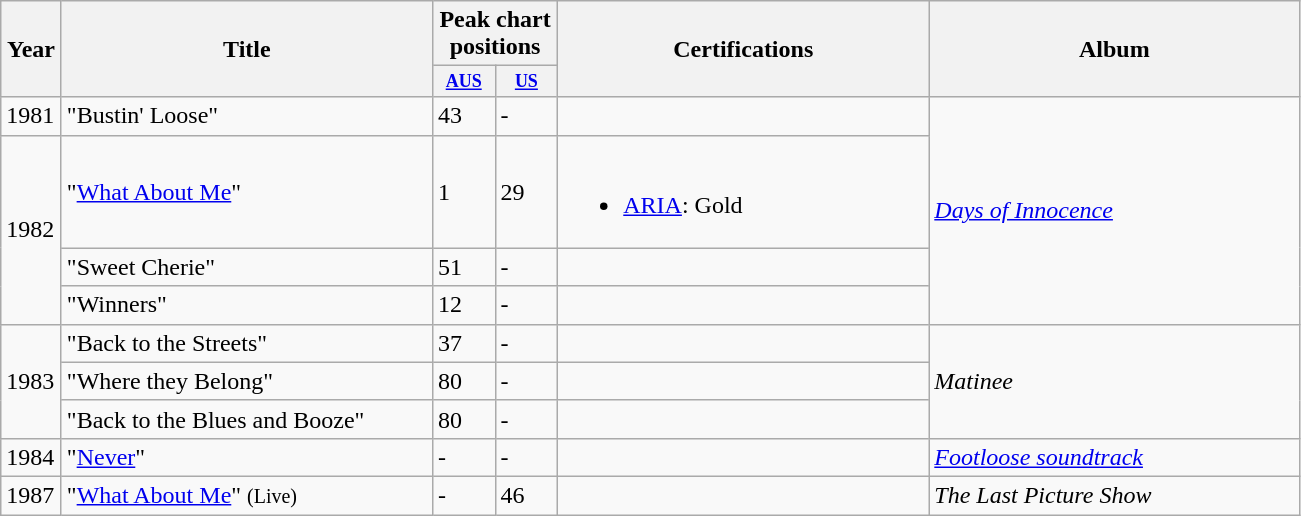<table class="wikitable">
<tr>
<th rowspan="2" width="33">Year</th>
<th rowspan="2" width="240">Title</th>
<th colspan="2">Peak chart positions</th>
<th rowspan="2" width="240">Certifications</th>
<th rowspan="2" width="240">Album</th>
</tr>
<tr>
<th style="width:3em;font-size:75%"><a href='#'>AUS</a><br></th>
<th style="width:3em;font-size:75%"><a href='#'>US</a><br></th>
</tr>
<tr>
<td>1981</td>
<td align="left">"Bustin' Loose"</td>
<td>43</td>
<td>-</td>
<td></td>
<td rowspan="4"><em><a href='#'>Days of Innocence</a></em></td>
</tr>
<tr>
<td rowspan="3">1982</td>
<td align="left">"<a href='#'>What About Me</a>"</td>
<td>1</td>
<td>29</td>
<td><br><ul><li><a href='#'>ARIA</a>: Gold</li></ul></td>
</tr>
<tr>
<td align="left">"Sweet Cherie"</td>
<td>51</td>
<td>-</td>
<td></td>
</tr>
<tr>
<td align="left">"Winners"</td>
<td>12</td>
<td>-</td>
<td></td>
</tr>
<tr>
<td rowspan="3">1983</td>
<td align="left">"Back to the Streets"</td>
<td>37</td>
<td>-</td>
<td></td>
<td rowspan="3"><em>Matinee</em></td>
</tr>
<tr>
<td align="left">"Where they Belong"</td>
<td>80</td>
<td>-</td>
<td></td>
</tr>
<tr>
<td align="left">"Back to the Blues and Booze"</td>
<td>80</td>
<td>-</td>
<td></td>
</tr>
<tr>
<td>1984</td>
<td align="left">"<a href='#'>Never</a>"</td>
<td>-</td>
<td>-</td>
<td></td>
<td><em><a href='#'>Footloose soundtrack</a></em></td>
</tr>
<tr>
<td>1987</td>
<td align="left">"<a href='#'>What About Me</a>" <small>(Live)</small></td>
<td>-</td>
<td>46</td>
<td></td>
<td><em>The Last Picture Show</em></td>
</tr>
</table>
